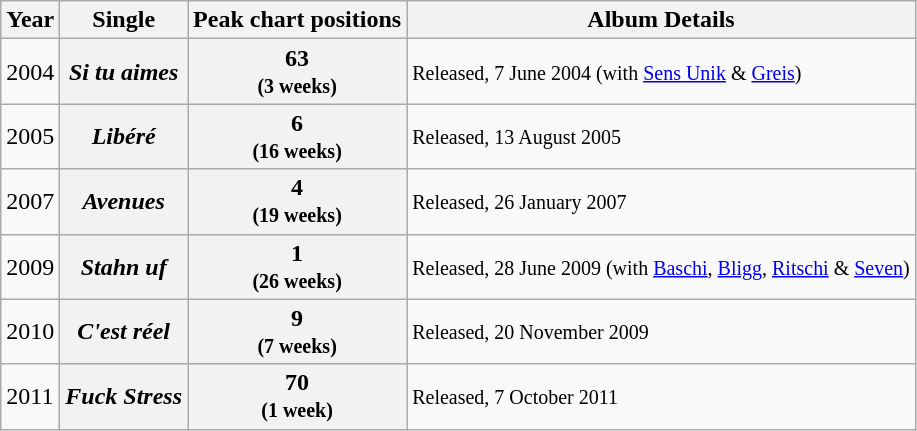<table class="wikitable">
<tr>
<th>Year</th>
<th>Single</th>
<th>Peak chart positions</th>
<th>Album Details</th>
</tr>
<tr>
<td>2004</td>
<th scope="row"><em>Si tu aimes</em></th>
<th scope="row">63<br><small>(3 weeks)</small></th>
<td><small>Released, 7 June 2004 (with <a href='#'>Sens Unik</a> & <a href='#'>Greis</a>)</small></td>
</tr>
<tr>
<td>2005</td>
<th scope="row"><em>Libéré</em></th>
<th scope="row">6<br><small>(16 weeks)</small></th>
<td><small>Released, 13 August 2005</small></td>
</tr>
<tr>
<td>2007</td>
<th scope="row"><em>Avenues</em></th>
<th scope="row">4<br><small>(19 weeks)</small></th>
<td><small>Released, 26 January 2007</small></td>
</tr>
<tr>
<td>2009</td>
<th scope="row"><em>Stahn uf</em></th>
<th scope="row">1<br><small>(26 weeks)</small></th>
<td><small>Released, 28 June 2009 (with <a href='#'>Baschi</a>, <a href='#'>Bligg</a>, <a href='#'>Ritschi</a> & <a href='#'>Seven</a>)</small></td>
</tr>
<tr>
<td>2010</td>
<th scope="row"><em>C'est réel</em></th>
<th scope="row">9<br><small>(7 weeks)</small></th>
<td><small>Released, 20 November 2009</small></td>
</tr>
<tr>
<td>2011</td>
<th scope="row"><em>Fuck Stress</em></th>
<th scope="row">70<br><small>(1 week)</small></th>
<td><small>Released, 7 October 2011</small></td>
</tr>
</table>
